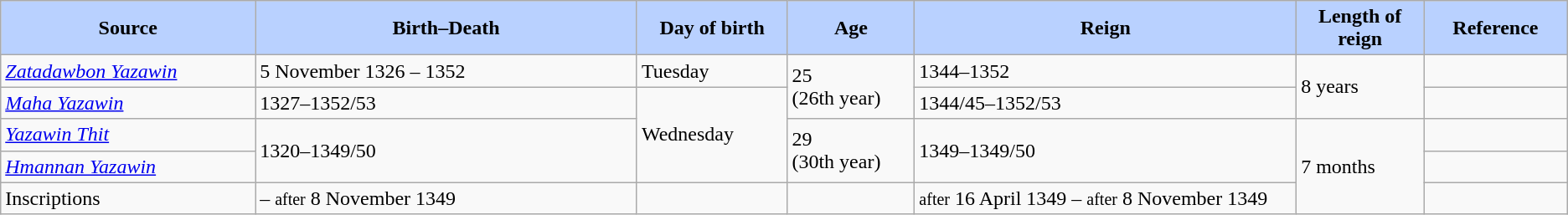<table class="wikitable">
<tr>
<th style="background-color:#B9D1FF" width=10%>Source</th>
<th style="background-color:#B9D1FF" width=15%>Birth–Death</th>
<th style="background-color:#B9D1FF" width=5%>Day of birth</th>
<th style="background-color:#B9D1FF" width=5%>Age</th>
<th style="background-color:#B9D1FF" width=15%>Reign</th>
<th style="background-color:#B9D1FF" width=5%>Length of reign</th>
<th style="background-color:#B9D1FF" width=5%>Reference</th>
</tr>
<tr>
<td><em><a href='#'>Zatadawbon Yazawin</a></em></td>
<td>5 November 1326 – 1352</td>
<td>Tuesday</td>
<td rowspan="2">25 <br> (26th year)</td>
<td>1344–1352</td>
<td rowspan="2">8 years</td>
<td></td>
</tr>
<tr>
<td><em><a href='#'>Maha Yazawin</a></em></td>
<td> 1327–1352/53</td>
<td rowspan="3">Wednesday</td>
<td>1344/45–1352/53</td>
<td></td>
</tr>
<tr>
<td><em><a href='#'>Yazawin Thit</a></em></td>
<td rowspan="2"> 1320–1349/50</td>
<td rowspan="2">29 <br> (30th year)</td>
<td rowspan="2">1349–1349/50</td>
<td rowspan="3">7 months</td>
<td></td>
</tr>
<tr>
<td><em><a href='#'>Hmannan Yazawin</a></em></td>
<td></td>
</tr>
<tr>
<td>Inscriptions</td>
<td>– <small>after</small> 8 November 1349</td>
<td></td>
<td></td>
<td><small>after</small> 16 April 1349 – <small>after</small> 8 November 1349</td>
<td></td>
</tr>
</table>
